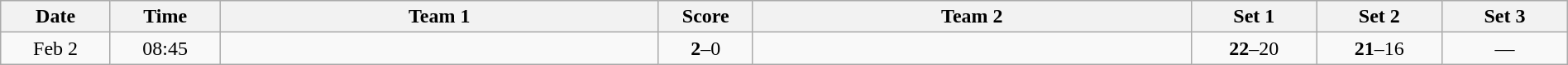<table class="wikitable" width="100%">
<tr>
<th style="width:7%">Date</th>
<th style="width:7%">Time</th>
<th style="width:28%">Team 1</th>
<th style="width:6%">Score</th>
<th style="width:28%">Team 2</th>
<th style="width:8%">Set 1</th>
<th style="width:8%">Set 2</th>
<th style="width:8%">Set 3</th>
</tr>
<tr>
<td style="text-align:center">Feb 2</td>
<td style="text-align:center">08:45</td>
<td style="text-align:right"><strong></strong></td>
<td style="text-align:center"><strong>2</strong>–0</td>
<td style="text-align:left"></td>
<td style="text-align:center"><strong>22</strong>–20</td>
<td style="text-align:center"><strong>21</strong>–16</td>
<td style="text-align:center">—</td>
</tr>
</table>
